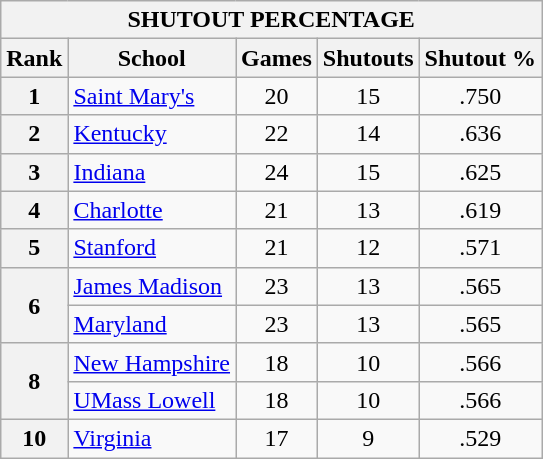<table class="wikitable">
<tr>
<th colspan=5>SHUTOUT PERCENTAGE</th>
</tr>
<tr>
<th>Rank</th>
<th>School</th>
<th>Games</th>
<th>Shutouts</th>
<th>Shutout %</th>
</tr>
<tr>
<th>1</th>
<td><a href='#'>Saint Mary's</a></td>
<td style="text-align:center;">20</td>
<td style="text-align:center;">15</td>
<td style="text-align:center;">.750</td>
</tr>
<tr>
<th>2</th>
<td><a href='#'>Kentucky</a></td>
<td style="text-align:center;">22</td>
<td style="text-align:center;">14</td>
<td style="text-align:center;">.636</td>
</tr>
<tr>
<th>3</th>
<td><a href='#'>Indiana</a></td>
<td style="text-align:center;">24</td>
<td style="text-align:center;">15</td>
<td style="text-align:center;">.625</td>
</tr>
<tr>
<th>4</th>
<td><a href='#'>Charlotte</a></td>
<td style="text-align:center;">21</td>
<td style="text-align:center;">13</td>
<td style="text-align:center;">.619</td>
</tr>
<tr>
<th>5</th>
<td><a href='#'>Stanford</a></td>
<td style="text-align:center;">21</td>
<td style="text-align:center;">12</td>
<td style="text-align:center;">.571</td>
</tr>
<tr>
<th rowspan="2">6</th>
<td><a href='#'>James Madison</a></td>
<td style="text-align:center;">23</td>
<td style="text-align:center;">13</td>
<td style="text-align:center;">.565</td>
</tr>
<tr>
<td><a href='#'>Maryland</a></td>
<td style="text-align:center;">23</td>
<td style="text-align:center;">13</td>
<td style="text-align:center;">.565</td>
</tr>
<tr>
<th rowspan="2">8</th>
<td><a href='#'>New Hampshire</a></td>
<td style="text-align:center;">18</td>
<td style="text-align:center;">10</td>
<td style="text-align:center;">.566</td>
</tr>
<tr>
<td><a href='#'>UMass Lowell</a></td>
<td style="text-align:center;">18</td>
<td style="text-align:center;">10</td>
<td style="text-align:center;">.566</td>
</tr>
<tr>
<th>10</th>
<td><a href='#'>Virginia</a></td>
<td style="text-align:center;">17</td>
<td style="text-align:center;">9</td>
<td style="text-align:center;">.529</td>
</tr>
</table>
